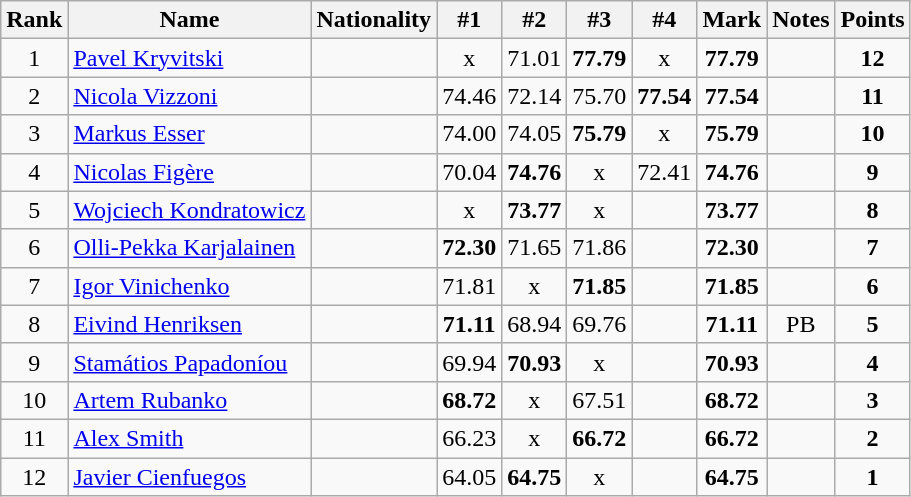<table class="wikitable sortable" style="text-align:center">
<tr>
<th>Rank</th>
<th>Name</th>
<th>Nationality</th>
<th>#1</th>
<th>#2</th>
<th>#3</th>
<th>#4</th>
<th>Mark</th>
<th>Notes</th>
<th>Points</th>
</tr>
<tr>
<td>1</td>
<td align=left><a href='#'>Pavel Kryvitski</a></td>
<td align=left></td>
<td>x</td>
<td>71.01</td>
<td><strong>77.79</strong></td>
<td>x</td>
<td><strong>77.79</strong></td>
<td></td>
<td><strong>12</strong></td>
</tr>
<tr>
<td>2</td>
<td align=left><a href='#'>Nicola Vizzoni</a></td>
<td align=left></td>
<td>74.46</td>
<td>72.14</td>
<td>75.70</td>
<td><strong>77.54</strong></td>
<td><strong>77.54</strong></td>
<td></td>
<td><strong> 11</strong></td>
</tr>
<tr>
<td>3</td>
<td align=left><a href='#'>Markus Esser</a></td>
<td align=left></td>
<td>74.00</td>
<td>74.05</td>
<td><strong>75.79</strong></td>
<td>x</td>
<td><strong>75.79</strong></td>
<td></td>
<td><strong>10</strong></td>
</tr>
<tr>
<td>4</td>
<td align=left><a href='#'>Nicolas Figère</a></td>
<td align=left></td>
<td>70.04</td>
<td><strong>74.76</strong></td>
<td>x</td>
<td>72.41</td>
<td><strong>74.76</strong></td>
<td></td>
<td><strong>9</strong></td>
</tr>
<tr>
<td>5</td>
<td align=left><a href='#'>Wojciech Kondratowicz</a></td>
<td align=left></td>
<td>x</td>
<td><strong>73.77</strong></td>
<td>x</td>
<td></td>
<td><strong>73.77</strong></td>
<td></td>
<td><strong>8</strong></td>
</tr>
<tr>
<td>6</td>
<td align=left><a href='#'>Olli-Pekka Karjalainen</a></td>
<td align=left></td>
<td><strong>72.30</strong></td>
<td>71.65</td>
<td>71.86</td>
<td></td>
<td><strong>72.30</strong></td>
<td></td>
<td><strong>7</strong></td>
</tr>
<tr>
<td>7</td>
<td align=left><a href='#'>Igor Vinichenko</a></td>
<td align=left></td>
<td>71.81</td>
<td>x</td>
<td><strong>71.85</strong></td>
<td></td>
<td><strong>71.85</strong></td>
<td></td>
<td><strong>6</strong></td>
</tr>
<tr>
<td>8</td>
<td align=left><a href='#'>Eivind Henriksen</a></td>
<td align=left></td>
<td><strong>71.11</strong></td>
<td>68.94</td>
<td>69.76</td>
<td></td>
<td><strong>71.11</strong></td>
<td>PB</td>
<td><strong>5</strong></td>
</tr>
<tr>
<td>9</td>
<td align=left><a href='#'>Stamátios Papadoníou</a></td>
<td align=left></td>
<td>69.94</td>
<td><strong>70.93</strong></td>
<td>x</td>
<td></td>
<td><strong>70.93</strong></td>
<td></td>
<td><strong>4</strong></td>
</tr>
<tr>
<td>10</td>
<td align=left><a href='#'>Artem Rubanko</a></td>
<td align=left></td>
<td><strong>68.72</strong></td>
<td>x</td>
<td>67.51</td>
<td></td>
<td><strong>68.72</strong></td>
<td></td>
<td><strong>3</strong></td>
</tr>
<tr>
<td>11</td>
<td align=left><a href='#'>Alex Smith</a></td>
<td align=left></td>
<td>66.23</td>
<td>x</td>
<td><strong>66.72</strong></td>
<td></td>
<td><strong>66.72</strong></td>
<td></td>
<td><strong>2</strong></td>
</tr>
<tr>
<td>12</td>
<td align=left><a href='#'>Javier Cienfuegos</a></td>
<td align=left></td>
<td>64.05</td>
<td><strong>64.75</strong></td>
<td>x</td>
<td></td>
<td><strong>64.75</strong></td>
<td></td>
<td><strong>1</strong></td>
</tr>
</table>
